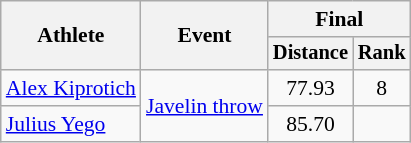<table class="wikitable" style="font-size:90%; text-align:center">
<tr>
<th rowspan=2>Athlete</th>
<th rowspan=2>Event</th>
<th colspan=2>Final</th>
</tr>
<tr style="font-size:95%">
<th>Distance</th>
<th>Rank</th>
</tr>
<tr>
<td align=left><a href='#'>Alex Kiprotich</a></td>
<td align=left rowspan=2><a href='#'>Javelin throw</a></td>
<td>77.93</td>
<td>8</td>
</tr>
<tr>
<td align=left><a href='#'>Julius Yego</a></td>
<td>85.70</td>
<td></td>
</tr>
</table>
